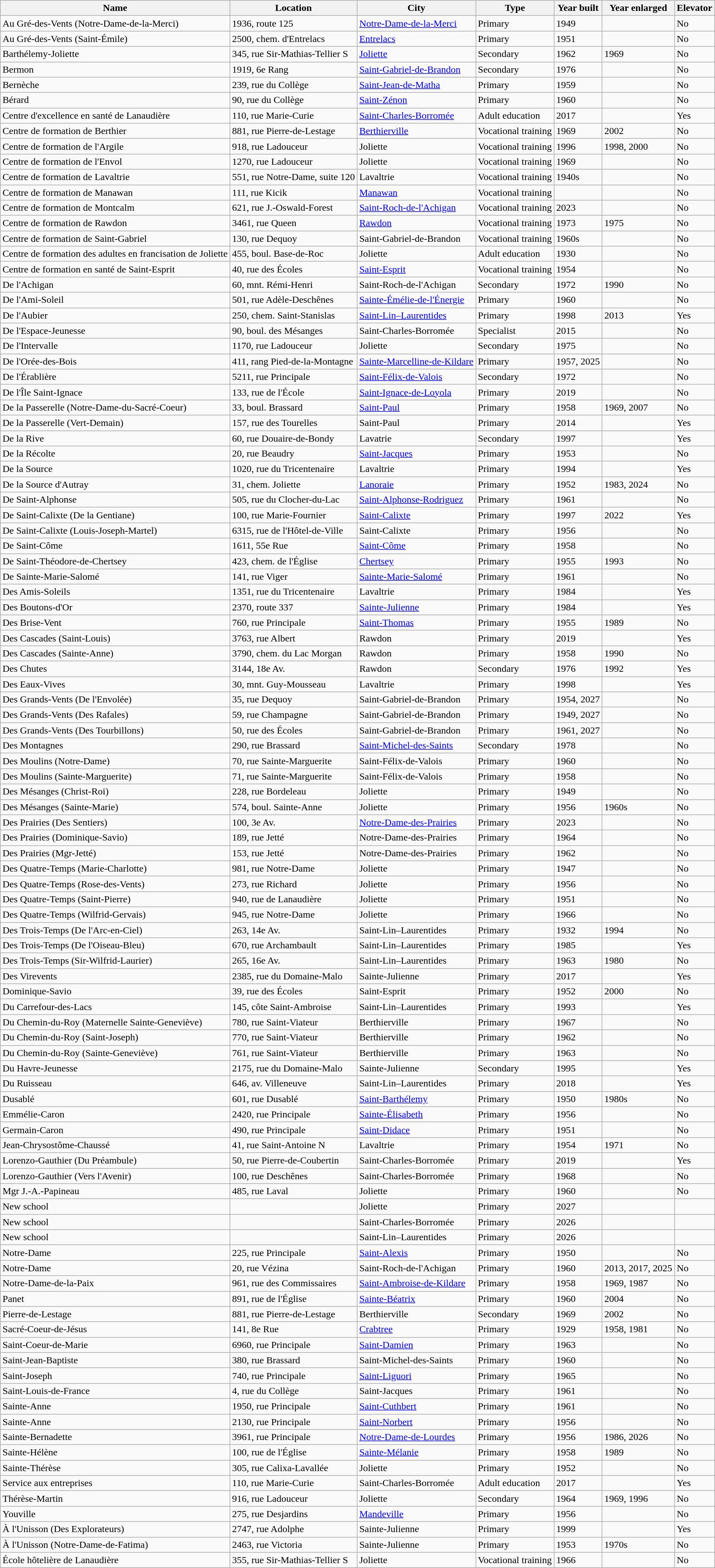<table class="wikitable sortable">
<tr>
<th>Name</th>
<th>Location</th>
<th>City</th>
<th>Type</th>
<th>Year built</th>
<th>Year enlarged</th>
<th>Elevator</th>
</tr>
<tr>
<td>Au Gré-des-Vents (Notre-Dame-de-la-Merci)</td>
<td>1936, route 125</td>
<td><a href='#'>Notre-Dame-de-la-Merci</a></td>
<td>Primary</td>
<td>1949</td>
<td></td>
<td>No</td>
</tr>
<tr>
<td>Au Gré-des-Vents (Saint-Émile)</td>
<td>2500, chem. d'Entrelacs</td>
<td><a href='#'>Entrelacs</a></td>
<td>Primary</td>
<td>1951</td>
<td></td>
<td>No</td>
</tr>
<tr>
<td>Barthélemy-Joliette</td>
<td>345, rue Sir-Mathias-Tellier S</td>
<td><a href='#'>Joliette</a></td>
<td>Secondary</td>
<td>1962</td>
<td>1969</td>
<td>No</td>
</tr>
<tr>
<td>Bermon</td>
<td>1919, 6e Rang</td>
<td><a href='#'>Saint-Gabriel-de-Brandon</a></td>
<td>Secondary</td>
<td>1976</td>
<td></td>
<td>No</td>
</tr>
<tr>
<td>Bernèche</td>
<td>239, rue du Collège</td>
<td><a href='#'>Saint-Jean-de-Matha</a></td>
<td>Primary</td>
<td>1959</td>
<td></td>
<td>No</td>
</tr>
<tr>
<td>Bérard</td>
<td>90, rue du Collège</td>
<td><a href='#'>Saint-Zénon</a></td>
<td>Primary</td>
<td>1960</td>
<td></td>
<td>No</td>
</tr>
<tr>
<td>Centre d'excellence en santé de Lanaudière</td>
<td>110, rue Marie-Curie</td>
<td><a href='#'>Saint-Charles-Borromée</a></td>
<td>Adult education</td>
<td>2017</td>
<td></td>
<td>Yes</td>
</tr>
<tr>
<td>Centre de formation de Berthier</td>
<td>881, rue Pierre-de-Lestage</td>
<td><a href='#'>Berthierville</a></td>
<td>Vocational training</td>
<td>1969</td>
<td>2002</td>
<td>No</td>
</tr>
<tr>
<td>Centre de formation de l'Argile</td>
<td>918, rue Ladouceur</td>
<td>Joliette</td>
<td>Vocational training</td>
<td>1996</td>
<td>1998, 2000</td>
<td>No</td>
</tr>
<tr>
<td>Centre de formation de l'Envol</td>
<td>1270, rue Ladouceur</td>
<td>Joliette</td>
<td>Vocational training</td>
<td>1969</td>
<td></td>
<td>No</td>
</tr>
<tr>
<td>Centre de formation de Lavaltrie</td>
<td>551, rue Notre-Dame, suite 120</td>
<td>Lavaltrie</td>
<td>Vocational training</td>
<td>1940s</td>
<td></td>
<td>No</td>
</tr>
<tr>
<td>Centre de formation de Manawan</td>
<td>111, rue Kicik</td>
<td><a href='#'>Manawan</a></td>
<td>Vocational training</td>
<td></td>
<td></td>
<td>No</td>
</tr>
<tr>
<td>Centre de formation de Montcalm</td>
<td>621, rue J.-Oswald-Forest</td>
<td><a href='#'>Saint-Roch-de-l'Achigan</a></td>
<td>Vocational training</td>
<td>2023</td>
<td></td>
<td>No</td>
</tr>
<tr>
<td>Centre de formation de Rawdon</td>
<td>3461, rue Queen</td>
<td><a href='#'>Rawdon</a></td>
<td>Vocational training</td>
<td>1973</td>
<td>1975</td>
<td>No</td>
</tr>
<tr>
<td>Centre de formation de Saint-Gabriel</td>
<td>130, rue Dequoy</td>
<td>Saint-Gabriel-de-Brandon</td>
<td>Vocational training</td>
<td>1960s</td>
<td></td>
<td>No</td>
</tr>
<tr>
<td>Centre de formation des adultes en francisation de Joliette</td>
<td>455, boul. Base-de-Roc</td>
<td>Joliette</td>
<td>Adult education</td>
<td>1930</td>
<td></td>
<td>No</td>
</tr>
<tr>
<td>Centre de formation en santé de Saint-Esprit</td>
<td>40, rue des Écoles</td>
<td><a href='#'>Saint-Esprit</a></td>
<td>Vocational training</td>
<td>1954</td>
<td></td>
<td>No</td>
</tr>
<tr>
<td>De l'Achigan</td>
<td>60, mnt. Rémi-Henri</td>
<td>Saint-Roch-de-l'Achigan</td>
<td>Secondary</td>
<td>1972</td>
<td>1990</td>
<td>No</td>
</tr>
<tr>
<td>De l'Ami-Soleil</td>
<td>501, rue Adèle-Deschênes</td>
<td><a href='#'>Sainte-Émélie-de-l'Énergie</a></td>
<td>Primary</td>
<td>1960</td>
<td></td>
<td>No</td>
</tr>
<tr>
<td>De l'Aubier</td>
<td>250, chem. Saint-Stanislas</td>
<td><a href='#'>Saint-Lin–Laurentides</a></td>
<td>Primary</td>
<td>1998</td>
<td>2013</td>
<td>Yes</td>
</tr>
<tr>
<td>De l'Espace-Jeunesse</td>
<td>90, boul. des Mésanges</td>
<td>Saint-Charles-Borromée</td>
<td>Specialist</td>
<td>2015</td>
<td></td>
<td>No</td>
</tr>
<tr>
<td>De l'Intervalle</td>
<td>1170, rue Ladouceur</td>
<td>Joliette</td>
<td>Secondary</td>
<td>1975</td>
<td></td>
<td>No</td>
</tr>
<tr>
<td>De l'Orée-des-Bois</td>
<td>411, rang Pied-de-la-Montagne</td>
<td><a href='#'>Sainte-Marcelline-de-Kildare</a></td>
<td>Primary</td>
<td>1957, 2025</td>
<td></td>
<td>No</td>
</tr>
<tr>
<td>De l'Érablière</td>
<td>5211, rue Principale</td>
<td><a href='#'>Saint-Félix-de-Valois</a></td>
<td>Secondary</td>
<td>1972</td>
<td></td>
<td>No</td>
</tr>
<tr>
<td>De l'Île Saint-Ignace</td>
<td>133, rue de l'École</td>
<td><a href='#'>Saint-Ignace-de-Loyola</a></td>
<td>Primary</td>
<td>2019</td>
<td></td>
<td>No</td>
</tr>
<tr>
<td>De la Passerelle (Notre-Dame-du-Sacré-Coeur)</td>
<td>33, boul. Brassard</td>
<td><a href='#'>Saint-Paul</a></td>
<td>Primary</td>
<td>1958</td>
<td>1969, 2007</td>
<td>No</td>
</tr>
<tr>
<td>De la Passerelle (Vert-Demain)</td>
<td>157, rue des Tourelles</td>
<td>Saint-Paul</td>
<td>Primary</td>
<td>2014</td>
<td></td>
<td>Yes</td>
</tr>
<tr>
<td>De la Rive</td>
<td>60, rue Douaire-de-Bondy</td>
<td>Lavatrie</td>
<td>Secondary</td>
<td>1997</td>
<td></td>
<td>Yes</td>
</tr>
<tr>
<td>De la Récolte</td>
<td>20, rue Beaudry</td>
<td><a href='#'>Saint-Jacques</a></td>
<td>Primary</td>
<td>1953</td>
<td></td>
<td>No</td>
</tr>
<tr>
<td>De la Source</td>
<td>1020, rue du Tricentenaire</td>
<td>Lavaltrie</td>
<td>Primary</td>
<td>1994</td>
<td></td>
<td>Yes</td>
</tr>
<tr>
<td>De la Source d'Autray</td>
<td>31, chem. Joliette</td>
<td><a href='#'>Lanoraie</a></td>
<td>Primary</td>
<td>1952</td>
<td>1983, 2024</td>
<td>No</td>
</tr>
<tr>
<td>De Saint-Alphonse</td>
<td>505, rue du Clocher-du-Lac</td>
<td><a href='#'>Saint-Alphonse-Rodriguez</a></td>
<td>Primary</td>
<td>1961</td>
<td></td>
<td>No</td>
</tr>
<tr>
<td>De Saint-Calixte (De la Gentiane)</td>
<td>100, rue Marie-Fournier</td>
<td><a href='#'>Saint-Calixte</a></td>
<td>Primary</td>
<td>1997</td>
<td>2022</td>
<td>Yes</td>
</tr>
<tr>
<td>De Saint-Calixte (Louis-Joseph-Martel)</td>
<td>6315, rue de l'Hôtel-de-Ville</td>
<td>Saint-Calixte</td>
<td>Primary</td>
<td>1956</td>
<td></td>
<td>No</td>
</tr>
<tr>
<td>De Saint-Côme</td>
<td>1611, 55e Rue</td>
<td><a href='#'>Saint-Côme</a></td>
<td>Primary</td>
<td>1958</td>
<td></td>
<td>No</td>
</tr>
<tr>
<td>De Saint-Théodore-de-Chertsey</td>
<td>423, chem. de l'Église</td>
<td><a href='#'>Chertsey</a></td>
<td>Primary</td>
<td>1955</td>
<td>1993</td>
<td>No</td>
</tr>
<tr>
<td>De Sainte-Marie-Salomé</td>
<td>141, rue Viger</td>
<td><a href='#'>Sainte-Marie-Salomé</a></td>
<td>Primary</td>
<td>1961</td>
<td></td>
<td>No</td>
</tr>
<tr>
<td>Des Amis-Soleils</td>
<td>1351, rue du Tricentenaire</td>
<td>Lavaltrie</td>
<td>Primary</td>
<td>1984</td>
<td></td>
<td>Yes</td>
</tr>
<tr>
<td>Des Boutons-d'Or</td>
<td>2370, route 337</td>
<td><a href='#'>Sainte-Julienne</a></td>
<td>Primary</td>
<td>1984</td>
<td></td>
<td>Yes</td>
</tr>
<tr>
<td>Des Brise-Vent</td>
<td>760, rue Principale</td>
<td><a href='#'>Saint-Thomas</a></td>
<td>Primary</td>
<td>1955</td>
<td>1989</td>
<td>No</td>
</tr>
<tr>
<td>Des Cascades (Saint-Louis)</td>
<td>3763, rue Albert</td>
<td>Rawdon</td>
<td>Primary</td>
<td>2019</td>
<td></td>
<td>Yes</td>
</tr>
<tr>
<td>Des Cascades (Sainte-Anne)</td>
<td>3790, chem. du Lac Morgan</td>
<td>Rawdon</td>
<td>Primary</td>
<td>1958</td>
<td>1990</td>
<td>No</td>
</tr>
<tr>
<td>Des Chutes</td>
<td>3144, 18e Av.</td>
<td>Rawdon</td>
<td>Secondary</td>
<td>1976</td>
<td>1992</td>
<td>Yes</td>
</tr>
<tr>
<td>Des Eaux-Vives</td>
<td>30, mnt. Guy-Mousseau</td>
<td>Lavaltrie</td>
<td>Primary</td>
<td>1998</td>
<td></td>
<td>Yes</td>
</tr>
<tr>
<td>Des Grands-Vents (De l'Envolée)</td>
<td>35, rue Dequoy</td>
<td>Saint-Gabriel-de-Brandon</td>
<td>Primary</td>
<td>1954, 2027</td>
<td></td>
<td>No</td>
</tr>
<tr>
<td>Des Grands-Vents (Des Rafales)</td>
<td>59, rue Champagne</td>
<td>Saint-Gabriel-de-Brandon</td>
<td>Primary</td>
<td>1949, 2027</td>
<td></td>
<td>No</td>
</tr>
<tr>
<td>Des Grands-Vents (Des Tourbillons)</td>
<td>50, rue des Écoles</td>
<td>Saint-Gabriel-de-Brandon</td>
<td>Primary</td>
<td>1961, 2027</td>
<td></td>
<td>No</td>
</tr>
<tr>
<td>Des Montagnes</td>
<td>290, rue Brassard</td>
<td><a href='#'>Saint-Michel-des-Saints</a></td>
<td>Secondary</td>
<td>1978</td>
<td></td>
<td>No</td>
</tr>
<tr>
<td>Des Moulins (Notre-Dame)</td>
<td>70, rue Sainte-Marguerite</td>
<td>Saint-Félix-de-Valois</td>
<td>Primary</td>
<td>1960</td>
<td></td>
<td>No</td>
</tr>
<tr>
<td>Des Moulins (Sainte-Marguerite)</td>
<td>71, rue Sainte-Marguerite</td>
<td>Saint-Félix-de-Valois</td>
<td>Primary</td>
<td>1958</td>
<td></td>
<td>No</td>
</tr>
<tr>
<td>Des Mésanges (Christ-Roi)</td>
<td>228, rue Bordeleau</td>
<td>Joliette</td>
<td>Primary</td>
<td>1949</td>
<td></td>
<td>No</td>
</tr>
<tr>
<td>Des Mésanges (Sainte-Marie)</td>
<td>574, boul. Sainte-Anne</td>
<td>Joliette</td>
<td>Primary</td>
<td>1956</td>
<td>1960s</td>
<td>No</td>
</tr>
<tr>
<td>Des Prairies (Des Sentiers)</td>
<td>100, 3e Av.</td>
<td><a href='#'>Notre-Dame-des-Prairies</a></td>
<td>Primary</td>
<td>2023</td>
<td></td>
<td>No</td>
</tr>
<tr>
<td>Des Prairies (Dominique-Savio)</td>
<td>189, rue Jetté</td>
<td>Notre-Dame-des-Prairies</td>
<td>Primary</td>
<td>1964</td>
<td></td>
<td>No</td>
</tr>
<tr>
<td>Des Prairies (Mgr-Jetté)</td>
<td>153, rue Jetté</td>
<td>Notre-Dame-des-Prairies</td>
<td>Primary</td>
<td>1962</td>
<td></td>
<td>No</td>
</tr>
<tr>
<td>Des Quatre-Temps (Marie-Charlotte)</td>
<td>981, rue Notre-Dame</td>
<td>Joliette</td>
<td>Primary</td>
<td>1947</td>
<td></td>
<td>No</td>
</tr>
<tr>
<td>Des Quatre-Temps (Rose-des-Vents)</td>
<td>273, rue Richard</td>
<td>Joliette</td>
<td>Primary</td>
<td>1956</td>
<td></td>
<td>No</td>
</tr>
<tr>
<td>Des Quatre-Temps (Saint-Pierre)</td>
<td>940, rue de Lanaudière</td>
<td>Joliette</td>
<td>Primary</td>
<td>1951</td>
<td></td>
<td>No</td>
</tr>
<tr>
<td>Des Quatre-Temps (Wilfrid-Gervais)</td>
<td>945, rue Notre-Dame</td>
<td>Joliette</td>
<td>Primary</td>
<td>1966</td>
<td></td>
<td>No</td>
</tr>
<tr>
<td>Des Trois-Temps (De l'Arc-en-Ciel)</td>
<td>263, 14e Av.</td>
<td>Saint-Lin–Laurentides</td>
<td>Primary</td>
<td>1932</td>
<td>1994</td>
<td>No</td>
</tr>
<tr>
<td>Des Trois-Temps (De l'Oiseau-Bleu)</td>
<td>670, rue Archambault</td>
<td>Saint-Lin–Laurentides</td>
<td>Primary</td>
<td>1985</td>
<td></td>
<td>Yes</td>
</tr>
<tr>
<td>Des Trois-Temps (Sir-Wilfrid-Laurier)</td>
<td>265, 16e Av.</td>
<td>Saint-Lin–Laurentides</td>
<td>Primary</td>
<td>1963</td>
<td>1980</td>
<td>No</td>
</tr>
<tr>
<td>Des Virevents</td>
<td>2385, rue du Domaine-Malo</td>
<td>Sainte-Julienne</td>
<td>Primary</td>
<td>2017</td>
<td></td>
<td>Yes</td>
</tr>
<tr>
<td>Dominique-Savio</td>
<td>39, rue des Écoles</td>
<td>Saint-Esprit</td>
<td>Primary</td>
<td>1952</td>
<td>2000</td>
<td>No</td>
</tr>
<tr>
<td>Du Carrefour-des-Lacs</td>
<td>145, côte Saint-Ambroise</td>
<td>Saint-Lin–Laurentides</td>
<td>Primary</td>
<td>1993</td>
<td></td>
<td>Yes</td>
</tr>
<tr>
<td>Du Chemin-du-Roy (Maternelle Sainte-Geneviève)</td>
<td>780, rue Saint-Viateur</td>
<td>Berthierville</td>
<td>Primary</td>
<td>1967</td>
<td></td>
<td>No</td>
</tr>
<tr>
<td>Du Chemin-du-Roy (Saint-Joseph)</td>
<td>770, rue Saint-Viateur</td>
<td>Berthierville</td>
<td>Primary</td>
<td>1962</td>
<td></td>
<td>No</td>
</tr>
<tr>
<td>Du Chemin-du-Roy (Sainte-Geneviève)</td>
<td>761, rue Saint-Viateur</td>
<td>Berthierville</td>
<td>Primary</td>
<td>1963</td>
<td></td>
<td>No</td>
</tr>
<tr>
<td>Du Havre-Jeunesse</td>
<td>2175, rue du Domaine-Malo</td>
<td>Sainte-Julienne</td>
<td>Secondary</td>
<td>1995</td>
<td></td>
<td>Yes</td>
</tr>
<tr>
<td>Du Ruisseau</td>
<td>646, av. Villeneuve</td>
<td>Saint-Lin–Laurentides</td>
<td>Primary</td>
<td>2018</td>
<td></td>
<td>Yes</td>
</tr>
<tr>
<td>Dusablé</td>
<td>601, rue Dusablé</td>
<td><a href='#'>Saint-Barthélemy</a></td>
<td>Primary</td>
<td>1950</td>
<td>1980s</td>
<td>No</td>
</tr>
<tr>
<td>Emmélie-Caron</td>
<td>2420, rue Principale</td>
<td><a href='#'>Sainte-Élisabeth</a></td>
<td>Primary</td>
<td>1956</td>
<td></td>
<td>No</td>
</tr>
<tr>
<td>Germain-Caron</td>
<td>490, rue Principale</td>
<td><a href='#'>Saint-Didace</a></td>
<td>Primary</td>
<td>1951</td>
<td></td>
<td>No</td>
</tr>
<tr>
<td>Jean-Chrysostôme-Chaussé</td>
<td>41, rue Saint-Antoine N</td>
<td>Lavaltrie</td>
<td>Primary</td>
<td>1954</td>
<td>1971</td>
<td>No</td>
</tr>
<tr>
<td>Lorenzo-Gauthier (Du Préambule)</td>
<td>50, rue Pierre-de-Coubertin</td>
<td>Saint-Charles-Borromée</td>
<td>Primary</td>
<td>2019</td>
<td></td>
<td>Yes</td>
</tr>
<tr>
<td>Lorenzo-Gauthier (Vers l'Avenir)</td>
<td>100, rue Deschênes</td>
<td>Saint-Charles-Borromée</td>
<td>Primary</td>
<td>1968</td>
<td></td>
<td>No</td>
</tr>
<tr>
<td>Mgr J.-A.-Papineau</td>
<td>485, rue Laval</td>
<td>Joliette</td>
<td>Primary</td>
<td>1960</td>
<td></td>
<td>No</td>
</tr>
<tr>
<td>New school</td>
<td></td>
<td>Joliette</td>
<td>Primary</td>
<td>2027</td>
<td></td>
<td></td>
</tr>
<tr>
<td>New school</td>
<td></td>
<td>Saint-Charles-Borromée</td>
<td>Primary</td>
<td>2026</td>
<td></td>
<td></td>
</tr>
<tr>
<td>New school</td>
<td></td>
<td>Saint-Lin–Laurentides</td>
<td>Primary</td>
<td>2026</td>
<td></td>
<td></td>
</tr>
<tr>
<td>Notre-Dame</td>
<td>225, rue Principale</td>
<td><a href='#'>Saint-Alexis</a></td>
<td>Primary</td>
<td>1950</td>
<td></td>
<td>No</td>
</tr>
<tr>
<td>Notre-Dame</td>
<td>20, rue Vézina</td>
<td>Saint-Roch-de-l'Achigan</td>
<td>Primary</td>
<td>1960</td>
<td>2013, 2017, 2025</td>
<td>No</td>
</tr>
<tr>
<td>Notre-Dame-de-la-Paix</td>
<td>961, rue des Commissaires</td>
<td><a href='#'>Saint-Ambroise-de-Kildare</a></td>
<td>Primary</td>
<td>1958</td>
<td>1969, 1987</td>
<td>No</td>
</tr>
<tr>
<td>Panet</td>
<td>891, rue de l'Église</td>
<td><a href='#'>Sainte-Béatrix</a></td>
<td>Primary</td>
<td>1960</td>
<td>2004</td>
<td>No</td>
</tr>
<tr>
<td>Pierre-de-Lestage</td>
<td>881, rue Pierre-de-Lestage</td>
<td>Berthierville</td>
<td>Secondary</td>
<td>1969</td>
<td>2002</td>
<td>No</td>
</tr>
<tr>
<td>Sacré-Coeur-de-Jésus</td>
<td>141, 8e Rue</td>
<td><a href='#'>Crabtree</a></td>
<td>Primary</td>
<td>1929</td>
<td>1958, 1981</td>
<td>No</td>
</tr>
<tr>
<td>Saint-Coeur-de-Marie</td>
<td>6960, rue Principale</td>
<td><a href='#'>Saint-Damien</a></td>
<td>Primary</td>
<td>1963</td>
<td></td>
<td>No</td>
</tr>
<tr>
<td>Saint-Jean-Baptiste</td>
<td>380, rue Brassard</td>
<td>Saint-Michel-des-Saints</td>
<td>Primary</td>
<td>1960</td>
<td></td>
<td>No</td>
</tr>
<tr>
<td>Saint-Joseph</td>
<td>740, rue Principale</td>
<td><a href='#'>Saint-Liguori</a></td>
<td>Primary</td>
<td>1965</td>
<td></td>
<td>No</td>
</tr>
<tr>
<td>Saint-Louis-de-France</td>
<td>4, rue du Collège</td>
<td>Saint-Jacques</td>
<td>Primary</td>
<td>1961</td>
<td></td>
<td>No</td>
</tr>
<tr>
<td>Sainte-Anne</td>
<td>1950, rue Principale</td>
<td><a href='#'>Saint-Cuthbert</a></td>
<td>Primary</td>
<td>1961</td>
<td></td>
<td>No</td>
</tr>
<tr>
<td>Sainte-Anne</td>
<td>2130, rue Principale</td>
<td><a href='#'>Saint-Norbert</a></td>
<td>Primary</td>
<td>1956</td>
<td></td>
<td>No</td>
</tr>
<tr>
<td>Sainte-Bernadette</td>
<td>3961, rue Principale</td>
<td><a href='#'>Notre-Dame-de-Lourdes</a></td>
<td>Primary</td>
<td>1956</td>
<td>1986, 2026</td>
<td>No</td>
</tr>
<tr>
<td>Sainte-Hélène</td>
<td>100, rue de l'Église</td>
<td><a href='#'>Sainte-Mélanie</a></td>
<td>Primary</td>
<td>1958</td>
<td>1989</td>
<td>No</td>
</tr>
<tr>
<td>Sainte-Thérèse</td>
<td>305, rue Calixa-Lavallée</td>
<td>Joliette</td>
<td>Primary</td>
<td>1952</td>
<td></td>
<td>No</td>
</tr>
<tr>
<td>Service aux entreprises</td>
<td>110, rue Marie-Curie</td>
<td>Saint-Charles-Borromée</td>
<td>Adult education</td>
<td>2017</td>
<td></td>
<td>Yes</td>
</tr>
<tr>
<td>Thérèse-Martin</td>
<td>916, rue Ladouceur</td>
<td>Joliette</td>
<td>Secondary</td>
<td>1964</td>
<td>1969, 1996</td>
<td>No</td>
</tr>
<tr>
<td>Youville</td>
<td>275, rue Desjardins</td>
<td><a href='#'>Mandeville</a></td>
<td>Primary</td>
<td>1956</td>
<td></td>
<td>No</td>
</tr>
<tr>
<td>À l'Unisson (Des Explorateurs)</td>
<td>2747, rue Adolphe</td>
<td>Sainte-Julienne</td>
<td>Primary</td>
<td>1999</td>
<td></td>
<td>Yes</td>
</tr>
<tr>
<td>À l'Unisson (Notre-Dame-de-Fatima)</td>
<td>2463, rue Victoria</td>
<td>Sainte-Julienne</td>
<td>Primary</td>
<td>1953</td>
<td>1970s</td>
<td>No</td>
</tr>
<tr>
<td>École hôtelière de Lanaudière</td>
<td>355, rue Sir-Mathias-Tellier S</td>
<td>Joliette</td>
<td>Vocational training</td>
<td>1966</td>
<td></td>
<td>No</td>
</tr>
</table>
